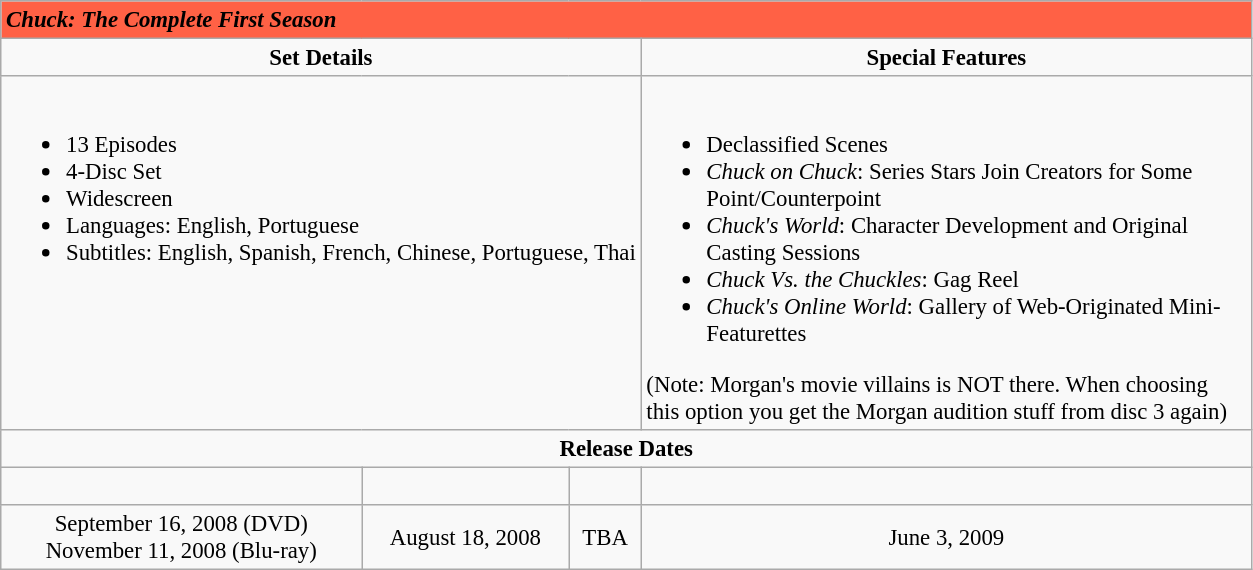<table class="wikitable" style="font-size: 95%;">
<tr style="background:#FF6145">
<td colspan="6"><span><strong><em>Chuck: The Complete First Season</em></strong></span></td>
</tr>
<tr valign="top">
<td align="center" width="400" colspan="3"><strong>Set Details</strong></td>
<td width="400" align="center" colspan="3"><strong>Special Features</strong></td>
</tr>
<tr valign="top">
<td colspan="3" align="left"><br><ul><li>13 Episodes</li><li>4-Disc Set</li><li>Widescreen</li><li>Languages: English, Portuguese</li><li>Subtitles: English, Spanish, French, Chinese, Portuguese, Thai</li></ul></td>
<td colspan="3" align="left" width="400"><br><ul><li>Declassified Scenes</li><li><em>Chuck on Chuck</em>: Series Stars Join Creators for Some Point/Counterpoint</li><li><em>Chuck's World</em>: Character Development and Original Casting Sessions</li><li><em>Chuck Vs. the Chuckles</em>: Gag Reel</li><li><em>Chuck's Online World</em>: Gallery of Web-Originated Mini-Featurettes</li></ul>(Note: Morgan's movie villains is NOT there. When choosing this option you get the Morgan audition stuff from disc 3 again)</td>
</tr>
<tr>
<td colspan="6" align="center"><strong>Release Dates</strong></td>
</tr>
<tr>
<td colspan="1" align="center"><br></td>
<td colspan="1" align="center"></td>
<td colspan="1" align="center"><br></td>
<td colspan="1" align="center"></td>
</tr>
<tr>
<td colspan="1" align="center">September 16, 2008 (DVD)<br>November 11, 2008 (Blu-ray)</td>
<td colspan="1" align="center">August 18, 2008</td>
<td colspan="1" align="center">TBA</td>
<td colspan="1" align="center">June 3, 2009</td>
</tr>
</table>
